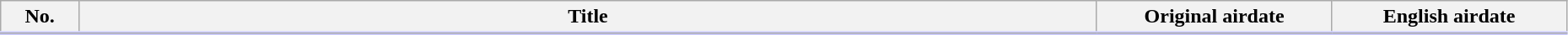<table class="wikitable" width=98%; background:#FFF;">
<tr style="border-bottom: 3px solid #CCF">
<th width="5%">No.</th>
<th>Title</th>
<th width="15%">Original airdate</th>
<th width="15%">English airdate</th>
</tr>
<tr>
</tr>
</table>
